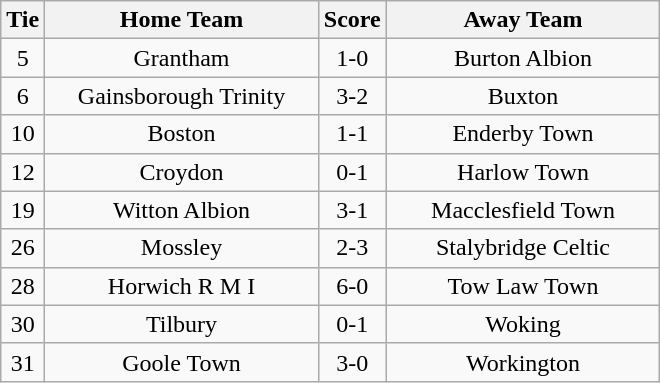<table class="wikitable" style="text-align:center;">
<tr>
<th width=20>Tie</th>
<th width=175>Home Team</th>
<th width=20>Score</th>
<th width=175>Away Team</th>
</tr>
<tr>
<td>5</td>
<td>Grantham</td>
<td>1-0</td>
<td>Burton Albion</td>
</tr>
<tr>
<td>6</td>
<td>Gainsborough Trinity</td>
<td>3-2</td>
<td>Buxton</td>
</tr>
<tr>
<td>10</td>
<td>Boston</td>
<td>1-1</td>
<td>Enderby Town</td>
</tr>
<tr>
<td>12</td>
<td>Croydon</td>
<td>0-1</td>
<td>Harlow Town</td>
</tr>
<tr>
<td>19</td>
<td>Witton Albion</td>
<td>3-1</td>
<td>Macclesfield Town</td>
</tr>
<tr>
<td>26</td>
<td>Mossley</td>
<td>2-3</td>
<td>Stalybridge Celtic</td>
</tr>
<tr>
<td>28</td>
<td>Horwich R M I</td>
<td>6-0</td>
<td>Tow Law Town</td>
</tr>
<tr>
<td>30</td>
<td>Tilbury</td>
<td>0-1</td>
<td>Woking</td>
</tr>
<tr>
<td>31</td>
<td>Goole Town</td>
<td>3-0</td>
<td>Workington</td>
</tr>
</table>
